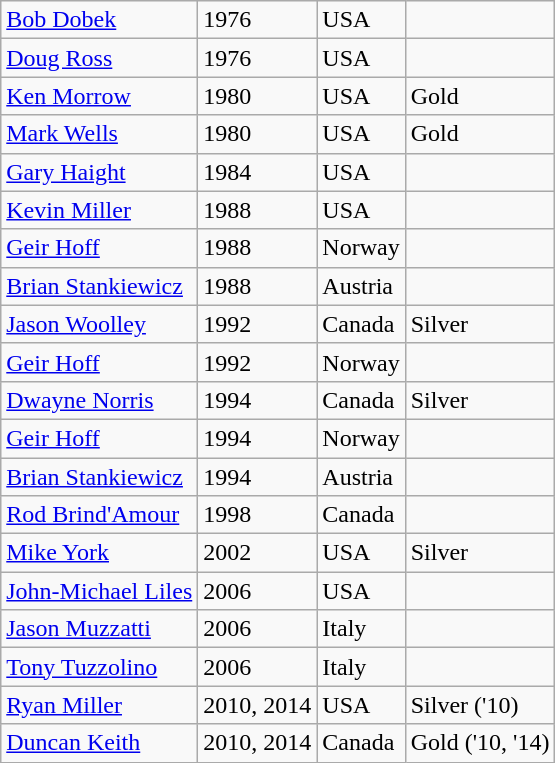<table class="wikitable sortable">
<tr>
<td><a href='#'>Bob Dobek</a></td>
<td>1976</td>
<td>USA</td>
<td></td>
</tr>
<tr>
<td><a href='#'>Doug Ross</a></td>
<td>1976</td>
<td>USA</td>
<td></td>
</tr>
<tr>
<td><a href='#'>Ken Morrow</a></td>
<td>1980</td>
<td>USA</td>
<td>Gold</td>
</tr>
<tr>
<td><a href='#'>Mark Wells</a></td>
<td>1980</td>
<td>USA</td>
<td>Gold</td>
</tr>
<tr>
<td><a href='#'>Gary Haight</a></td>
<td>1984</td>
<td>USA</td>
<td></td>
</tr>
<tr>
<td><a href='#'>Kevin Miller</a></td>
<td>1988</td>
<td>USA</td>
<td></td>
</tr>
<tr>
<td><a href='#'>Geir Hoff</a></td>
<td>1988</td>
<td>Norway</td>
<td></td>
</tr>
<tr>
<td><a href='#'>Brian Stankiewicz</a></td>
<td>1988</td>
<td>Austria</td>
<td></td>
</tr>
<tr>
<td><a href='#'>Jason Woolley</a></td>
<td>1992</td>
<td>Canada</td>
<td>Silver</td>
</tr>
<tr>
<td><a href='#'>Geir Hoff</a></td>
<td>1992</td>
<td>Norway</td>
<td></td>
</tr>
<tr>
<td><a href='#'>Dwayne Norris</a></td>
<td>1994</td>
<td>Canada</td>
<td>Silver</td>
</tr>
<tr>
<td><a href='#'>Geir Hoff</a></td>
<td>1994</td>
<td>Norway</td>
<td></td>
</tr>
<tr>
<td><a href='#'>Brian Stankiewicz</a></td>
<td>1994</td>
<td>Austria</td>
<td></td>
</tr>
<tr>
<td><a href='#'>Rod Brind'Amour</a></td>
<td>1998</td>
<td>Canada</td>
<td></td>
</tr>
<tr>
<td><a href='#'>Mike York</a></td>
<td>2002</td>
<td>USA</td>
<td>Silver</td>
</tr>
<tr>
<td><a href='#'>John-Michael Liles</a></td>
<td>2006</td>
<td>USA</td>
<td></td>
</tr>
<tr>
<td><a href='#'>Jason Muzzatti</a></td>
<td>2006</td>
<td>Italy</td>
<td></td>
</tr>
<tr>
<td><a href='#'>Tony Tuzzolino</a></td>
<td>2006</td>
<td>Italy</td>
<td></td>
</tr>
<tr>
<td><a href='#'>Ryan Miller</a></td>
<td>2010, 2014</td>
<td>USA</td>
<td>Silver ('10)</td>
</tr>
<tr>
<td><a href='#'>Duncan Keith</a></td>
<td>2010, 2014</td>
<td>Canada</td>
<td>Gold ('10, '14)</td>
</tr>
</table>
